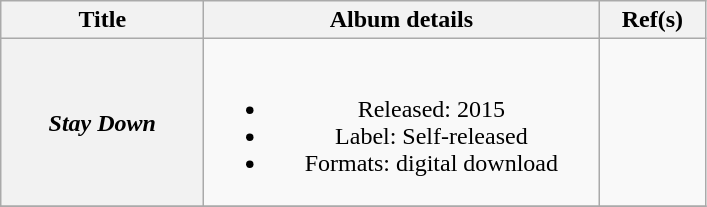<table class="wikitable plainrowheaders" style="text-align:center;" border="1">
<tr>
<th scope="col" style="width:8em;">Title</th>
<th scope="col" style="width:16em;">Album details</th>
<th scope="col" style="width:4em;">Ref(s)</th>
</tr>
<tr>
<th scope="row"><em>Stay Down</em></th>
<td><br><ul><li>Released: 2015</li><li>Label: Self-released</li><li>Formats: digital download</li></ul></td>
<td></td>
</tr>
<tr>
</tr>
</table>
